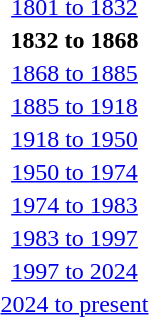<table id=toc style=float:right; margin-left:1em>
<tr>
<td style=text-align:center><a href='#'>1801 to 1832</a></td>
</tr>
<tr>
<td style=text-align:center><strong>1832 to 1868</strong></td>
</tr>
<tr>
<td style=text-align:center><a href='#'>1868 to 1885</a></td>
</tr>
<tr>
<td style=text-align:center><a href='#'>1885 to 1918</a></td>
</tr>
<tr>
<td style=text-align:center><a href='#'>1918 to 1950</a></td>
</tr>
<tr>
<td style=text-align:center><a href='#'>1950 to 1974</a></td>
</tr>
<tr>
<td style=text-align:center><a href='#'>1974 to 1983</a></td>
</tr>
<tr>
<td style=text-align:center><a href='#'>1983 to 1997</a></td>
</tr>
<tr>
<td style="text-align:center;"><a href='#'>1997 to 2024</a></td>
</tr>
<tr>
<td style="text-align:center"><a href='#'>2024 to present</a></td>
</tr>
</table>
